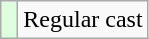<table class="wikitable">
<tr>
<td style="background:#dfd;"> </td>
<td>Regular cast</td>
</tr>
</table>
